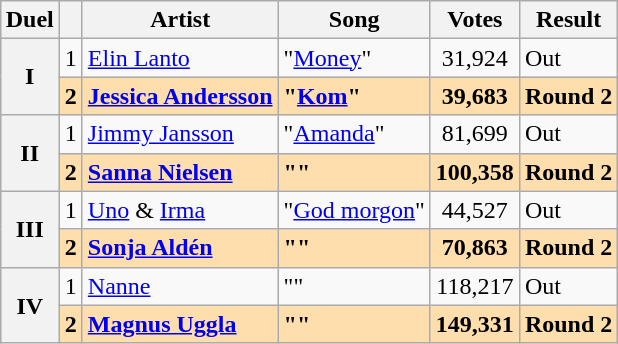<table class="sortable wikitable" style="margin: 1em auto 1em auto;">
<tr>
<th class="unsortable">Duel</th>
<th class="unsortable"></th>
<th>Artist</th>
<th>Song</th>
<th>Votes</th>
<th class="unsortable">Result</th>
</tr>
<tr>
<th rowspan="2">I</th>
<td align="center">1</td>
<td><a href='#'>Elin Lanto</a></td>
<td>"<a href='#'>Money</a>"</td>
<td align="center">31,924</td>
<td>Out</td>
</tr>
<tr style="background:navajowhite;">
<td align="center"><strong>2</strong></td>
<td><strong><a href='#'>Jessica Andersson</a></strong></td>
<td><strong>"<a href='#'><span>Kom</span></a>"</strong></td>
<td align="center"><strong>39,683</strong></td>
<td><strong>Round 2</strong></td>
</tr>
<tr>
<th rowspan="2">II</th>
<td align="center">1</td>
<td><a href='#'>Jimmy Jansson</a></td>
<td>"<a href='#'>Amanda</a>"</td>
<td align="center">81,699</td>
<td>Out</td>
</tr>
<tr style="background:navajowhite;">
<td align="center"><strong>2</strong></td>
<td><strong><a href='#'>Sanna Nielsen</a></strong></td>
<td><strong>""</strong></td>
<td align="center"><strong>100,358</strong></td>
<td><strong>Round 2</strong></td>
</tr>
<tr>
<th rowspan="2">III</th>
<td align="center">1</td>
<td><a href='#'>Uno</a> & <a href='#'>Irma</a></td>
<td>"<a href='#'><span>God morgon</span></a>"</td>
<td align="center">44,527</td>
<td>Out</td>
</tr>
<tr style="background:navajowhite;">
<td align="center"><strong>2</strong></td>
<td><strong><a href='#'>Sonja Aldén</a></strong></td>
<td><strong>""</strong></td>
<td align="center"><strong>70,863</strong></td>
<td><strong>Round 2</strong></td>
</tr>
<tr>
<th rowspan="2">IV</th>
<td align="center">1</td>
<td><a href='#'>Nanne</a></td>
<td>""</td>
<td align="center">118,217</td>
<td>Out</td>
</tr>
<tr style="background:navajowhite;">
<td align="center"><strong>2</strong></td>
<td><strong><a href='#'>Magnus Uggla</a></strong></td>
<td><strong>""</strong></td>
<td align="center"><strong>149,331</strong></td>
<td><strong>Round 2</strong></td>
</tr>
</table>
